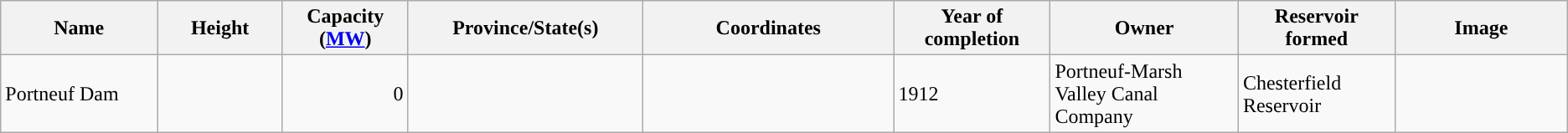<table class="wikitable sortable" border="1">
<tr>
<th width="10%">Name</th>
<th width="8%">Height</th>
<th width="8%">Capacity (<a href='#'>MW</a>)</th>
<th width="15%">Province/State(s)</th>
<th width="16%">Coordinates</th>
<th width="10%">Year of completion</th>
<th width="12%">Owner</th>
<th width="10%">Reservoir formed</th>
<th>Image</th>
</tr>
<tr>
<td>Portneuf Dam</td>
<td></td>
<td align="right">0</td>
<td></td>
<td></td>
<td>1912</td>
<td>Portneuf-Marsh Valley Canal Company</td>
<td>Chesterfield Reservoir</td>
<td></td>
</tr>
</table>
